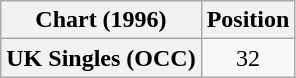<table class="wikitable plainrowheaders" style="text-align:center">
<tr>
<th>Chart (1996)</th>
<th>Position</th>
</tr>
<tr>
<th scope="row">UK Singles (OCC)</th>
<td>32</td>
</tr>
</table>
